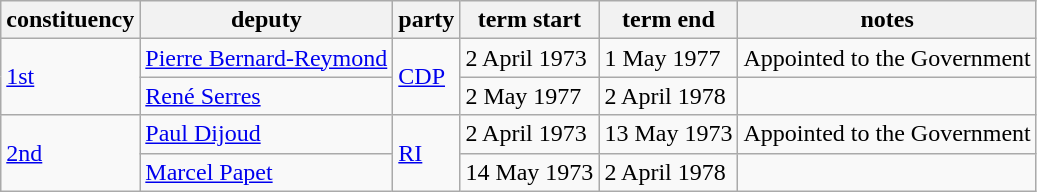<table class="wikitable">
<tr>
<th>constituency</th>
<th>deputy</th>
<th>party</th>
<th>term start</th>
<th>term end</th>
<th>notes</th>
</tr>
<tr>
<td rowspan="2"><a href='#'>1st</a></td>
<td><a href='#'>Pierre Bernard-Reymond</a></td>
<td rowspan=2><a href='#'>CDP</a></td>
<td>2 April 1973</td>
<td>1 May 1977</td>
<td>Appointed to the Government</td>
</tr>
<tr>
<td><a href='#'>René Serres</a></td>
<td>2 May 1977</td>
<td>2 April 1978</td>
</tr>
<tr>
<td rowspan="2"><a href='#'>2nd</a></td>
<td><a href='#'>Paul Dijoud</a></td>
<td rowspan=2><a href='#'>RI</a></td>
<td>2 April 1973</td>
<td>13 May 1973</td>
<td>Appointed to the Government</td>
</tr>
<tr>
<td><a href='#'>Marcel Papet</a></td>
<td>14 May 1973</td>
<td>2 April 1978</td>
</tr>
</table>
